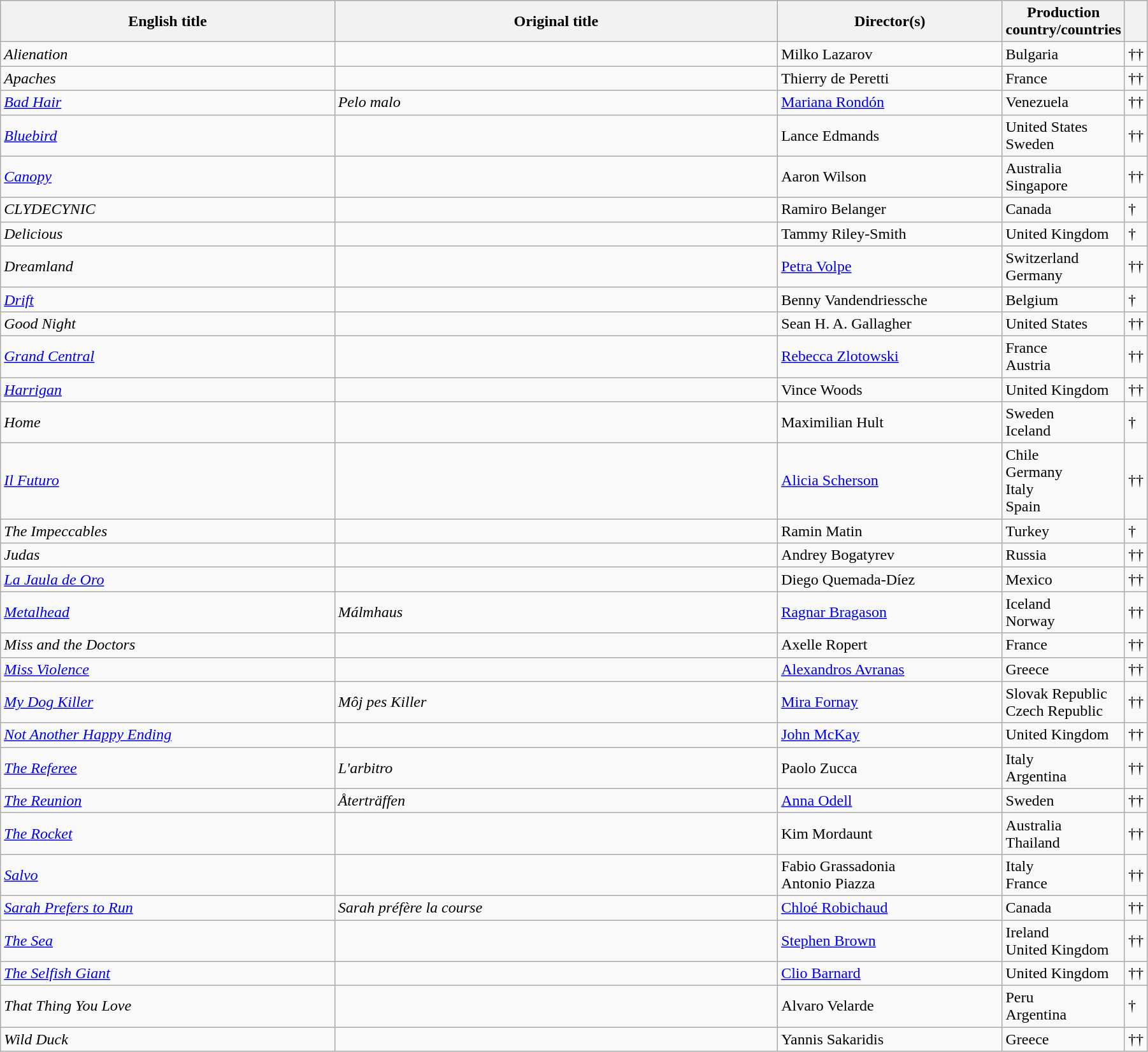<table class="sortable wikitable" width="95%" cellpadding="5">
<tr>
<th width="30%">English title</th>
<th width="40%">Original title</th>
<th width="20%">Director(s)</th>
<th width="10%">Production country/countries</th>
<th width="3%"></th>
</tr>
<tr>
<td><em>Alienation</em></td>
<td></td>
<td>Milko Lazarov</td>
<td>Bulgaria</td>
<td>††</td>
</tr>
<tr>
<td><em>Apaches</em></td>
<td></td>
<td>Thierry de Peretti</td>
<td>France</td>
<td>††</td>
</tr>
<tr>
<td><em><a href='#'>Bad Hair</a></em></td>
<td><em>Pelo malo</em></td>
<td><a href='#'>Mariana Rondón</a></td>
<td>Venezuela</td>
<td>††</td>
</tr>
<tr>
<td><em><a href='#'>Bluebird</a></em></td>
<td></td>
<td>Lance Edmands</td>
<td>United States<br>Sweden</td>
<td>††</td>
</tr>
<tr>
<td><em><a href='#'>Canopy</a></em></td>
<td></td>
<td>Aaron Wilson</td>
<td>Australia<br>Singapore</td>
<td>††</td>
</tr>
<tr>
<td><em>CLYDECYNIC</em></td>
<td></td>
<td>Ramiro Belanger</td>
<td>Canada</td>
<td>†</td>
</tr>
<tr>
<td><em>Delicious</em></td>
<td></td>
<td>Tammy Riley-Smith</td>
<td>United Kingdom</td>
<td>†</td>
</tr>
<tr>
<td><em>Dreamland</em></td>
<td></td>
<td><a href='#'>Petra Volpe</a></td>
<td>Switzerland<br>Germany</td>
<td>††</td>
</tr>
<tr>
<td><em><a href='#'>Drift</a></em></td>
<td></td>
<td>Benny Vandendriessche</td>
<td>Belgium</td>
<td>†</td>
</tr>
<tr>
<td><em>Good Night</em></td>
<td></td>
<td>Sean H. A. Gallagher</td>
<td>United States</td>
<td>††</td>
</tr>
<tr>
<td><em><a href='#'>Grand Central</a></em></td>
<td></td>
<td><a href='#'>Rebecca Zlotowski</a></td>
<td>France<br>Austria</td>
<td>††</td>
</tr>
<tr>
<td><em><a href='#'>Harrigan</a></em></td>
<td></td>
<td>Vince Woods</td>
<td>United Kingdom</td>
<td>††</td>
</tr>
<tr>
<td><em>Home</em></td>
<td></td>
<td>Maximilian Hult</td>
<td>Sweden<br>Iceland</td>
<td>†</td>
</tr>
<tr>
<td><em><a href='#'>Il Futuro</a></em></td>
<td></td>
<td><a href='#'>Alicia Scherson</a></td>
<td>Chile<br>Germany<br>Italy<br>Spain</td>
<td>††</td>
</tr>
<tr>
<td><em>The Impeccables</em></td>
<td></td>
<td>Ramin Matin</td>
<td>Turkey</td>
<td>†</td>
</tr>
<tr>
<td><em>Judas</em></td>
<td></td>
<td>Andrey Bogatyrev</td>
<td>Russia</td>
<td>††</td>
</tr>
<tr>
<td><em><a href='#'>La Jaula de Oro</a></em></td>
<td></td>
<td>Diego Quemada-Díez</td>
<td>Mexico</td>
<td>††</td>
</tr>
<tr>
<td><em><a href='#'>Metalhead</a></em></td>
<td><em>Málmhaus</em></td>
<td><a href='#'>Ragnar Bragason</a></td>
<td>Iceland<br>Norway</td>
<td>††</td>
</tr>
<tr>
<td><em>Miss and the Doctors</em></td>
<td></td>
<td>Axelle Ropert</td>
<td>France</td>
<td>††</td>
</tr>
<tr>
<td><em><a href='#'>Miss Violence</a></em></td>
<td></td>
<td><a href='#'>Alexandros Avranas</a></td>
<td>Greece</td>
<td>††</td>
</tr>
<tr>
<td><em><a href='#'>My Dog Killer</a></em></td>
<td><em>Môj pes Killer</em></td>
<td><a href='#'>Mira Fornay</a></td>
<td>Slovak Republic<br>Czech Republic</td>
<td>††</td>
</tr>
<tr>
<td><em><a href='#'>Not Another Happy Ending</a></em></td>
<td></td>
<td><a href='#'>John McKay</a></td>
<td>United Kingdom</td>
<td>††</td>
</tr>
<tr>
<td><em><a href='#'>The Referee</a></em></td>
<td><em>L'arbitro</em></td>
<td>Paolo Zucca</td>
<td>Italy<br>Argentina</td>
<td>††</td>
</tr>
<tr>
<td><em><a href='#'>The Reunion</a></em></td>
<td><em>Återträffen</em></td>
<td><a href='#'>Anna Odell</a></td>
<td>Sweden</td>
<td>††</td>
</tr>
<tr>
<td><em><a href='#'>The Rocket</a></em></td>
<td></td>
<td>Kim Mordaunt</td>
<td>Australia<br>Thailand</td>
<td>††</td>
</tr>
<tr>
<td><em><a href='#'>Salvo</a></em></td>
<td></td>
<td>Fabio Grassadonia<br>Antonio Piazza</td>
<td>Italy<br>France</td>
<td>††</td>
</tr>
<tr>
<td><em><a href='#'>Sarah Prefers to Run</a></em></td>
<td><em>Sarah préfère la course</em></td>
<td><a href='#'>Chloé Robichaud</a></td>
<td>Canada</td>
<td>††</td>
</tr>
<tr>
<td><em><a href='#'>The Sea</a></em></td>
<td></td>
<td><a href='#'>Stephen Brown</a></td>
<td>Ireland<br>United Kingdom</td>
<td>††</td>
</tr>
<tr>
<td><em><a href='#'>The Selfish Giant</a></em></td>
<td></td>
<td><a href='#'>Clio Barnard</a></td>
<td>United Kingdom</td>
<td>††</td>
</tr>
<tr>
<td><em>That Thing You Love</em></td>
<td></td>
<td>Alvaro Velarde</td>
<td>Peru<br>Argentina</td>
<td>†</td>
</tr>
<tr>
<td><em>Wild Duck</em></td>
<td></td>
<td>Yannis Sakaridis</td>
<td>Greece</td>
<td>††</td>
</tr>
</table>
